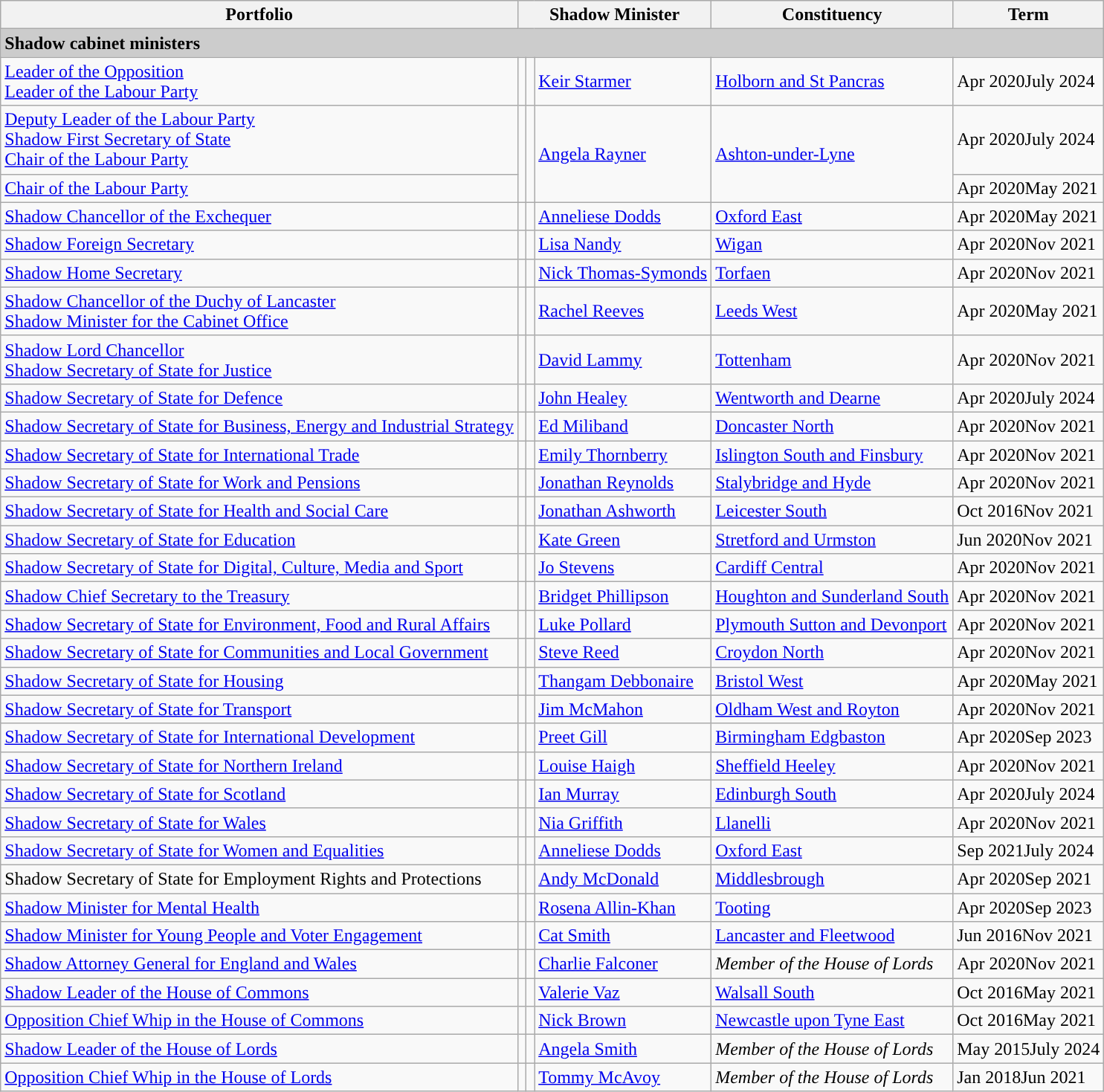<table class="wikitable">
<tr>
<th colspan="1">Portfolio</th>
<th colspan="3">Shadow Minister</th>
<th colspan="1">Constituency</th>
<th colspan="1">Term</th>
</tr>
<tr>
<td style="background:#ccc;" colspan="6"><strong>Shadow cabinet ministers</strong></td>
</tr>
<tr>
<td><a href='#'>Leader of the Opposition</a><br><a href='#'>Leader of the Labour Party</a></td>
<td style="background: "></td>
<td></td>
<td><a href='#'>Keir Starmer</a></td>
<td><a href='#'>Holborn and St Pancras</a></td>
<td>Apr 2020July 2024</td>
</tr>
<tr>
<td><a href='#'>Deputy Leader of the Labour Party</a><br><a href='#'>Shadow First Secretary of State</a><br><a href='#'>Chair of the Labour Party</a></td>
<td rowspan="2" style="background: "></td>
<td rowspan="2"></td>
<td rowspan="2"><a href='#'>Angela Rayner</a></td>
<td rowspan="2"><a href='#'>Ashton-under-Lyne</a></td>
<td>Apr 2020July 2024</td>
</tr>
<tr>
<td><a href='#'>Chair of the Labour Party</a></td>
<td>Apr 2020May 2021</td>
</tr>
<tr>
<td><a href='#'>Shadow Chancellor of the Exchequer</a></td>
<td style="background: "></td>
<td></td>
<td><a href='#'>Anneliese Dodds</a></td>
<td><a href='#'>Oxford East</a></td>
<td>Apr 2020May 2021</td>
</tr>
<tr>
<td><a href='#'>Shadow Foreign Secretary</a></td>
<td style="background: "></td>
<td></td>
<td><a href='#'>Lisa Nandy</a></td>
<td><a href='#'>Wigan</a></td>
<td>Apr 2020Nov 2021</td>
</tr>
<tr>
<td><a href='#'>Shadow Home Secretary</a></td>
<td style="background: "></td>
<td></td>
<td><a href='#'>Nick Thomas-Symonds</a></td>
<td><a href='#'>Torfaen</a></td>
<td>Apr 2020Nov 2021</td>
</tr>
<tr>
<td><a href='#'>Shadow Chancellor of the Duchy of Lancaster</a><br><a href='#'>Shadow Minister for the Cabinet Office</a></td>
<td style="background: "></td>
<td></td>
<td><a href='#'>Rachel Reeves</a></td>
<td><a href='#'>Leeds West</a></td>
<td>Apr 2020May 2021</td>
</tr>
<tr>
<td><a href='#'>Shadow Lord Chancellor</a><br><a href='#'>Shadow Secretary of State for Justice</a></td>
<td style="background: "></td>
<td></td>
<td><a href='#'>David Lammy</a></td>
<td><a href='#'>Tottenham</a></td>
<td>Apr 2020Nov 2021</td>
</tr>
<tr>
<td><a href='#'>Shadow Secretary of State for Defence</a></td>
<td style="background: "></td>
<td></td>
<td><a href='#'>John Healey</a></td>
<td><a href='#'>Wentworth and Dearne</a></td>
<td>Apr 2020July 2024</td>
</tr>
<tr>
<td><a href='#'>Shadow Secretary of State for Business, Energy and Industrial Strategy</a></td>
<td style="background: "></td>
<td></td>
<td><a href='#'>Ed Miliband</a></td>
<td><a href='#'>Doncaster North</a></td>
<td>Apr 2020Nov 2021</td>
</tr>
<tr>
<td><a href='#'>Shadow Secretary of State for International Trade</a></td>
<td style="background: "></td>
<td></td>
<td><a href='#'>Emily Thornberry</a></td>
<td><a href='#'>Islington South and Finsbury</a></td>
<td>Apr 2020Nov 2021</td>
</tr>
<tr>
<td><a href='#'>Shadow Secretary of State for Work and Pensions</a></td>
<td style="background: "></td>
<td></td>
<td><a href='#'>Jonathan Reynolds</a></td>
<td><a href='#'>Stalybridge and Hyde</a></td>
<td>Apr 2020Nov 2021</td>
</tr>
<tr>
<td><a href='#'>Shadow Secretary of State for Health and Social Care</a></td>
<td style="background: "></td>
<td></td>
<td><a href='#'>Jonathan Ashworth</a></td>
<td><a href='#'>Leicester South</a></td>
<td>Oct 2016Nov 2021</td>
</tr>
<tr>
<td><a href='#'>Shadow Secretary of State for Education</a></td>
<td style="background: "></td>
<td></td>
<td><a href='#'>Kate Green</a></td>
<td><a href='#'>Stretford and Urmston</a></td>
<td>Jun 2020Nov 2021</td>
</tr>
<tr>
<td><a href='#'>Shadow Secretary of State for Digital, Culture, Media and Sport</a></td>
<td style="background: "></td>
<td></td>
<td><a href='#'>Jo Stevens</a></td>
<td><a href='#'>Cardiff Central</a></td>
<td>Apr 2020Nov 2021</td>
</tr>
<tr>
<td><a href='#'>Shadow Chief Secretary to the Treasury</a></td>
<td style="background: "></td>
<td></td>
<td><a href='#'>Bridget Phillipson</a></td>
<td><a href='#'>Houghton and Sunderland South</a></td>
<td>Apr 2020Nov 2021</td>
</tr>
<tr>
<td><a href='#'>Shadow Secretary of State for Environment, Food and Rural Affairs</a></td>
<td style="background: "></td>
<td></td>
<td><a href='#'>Luke Pollard</a></td>
<td><a href='#'>Plymouth Sutton and Devonport</a></td>
<td>Apr 2020Nov 2021</td>
</tr>
<tr>
<td><a href='#'>Shadow Secretary of State for Communities and Local Government</a></td>
<td style="background: "></td>
<td></td>
<td><a href='#'>Steve Reed</a></td>
<td><a href='#'>Croydon North</a></td>
<td>Apr 2020Nov 2021</td>
</tr>
<tr>
<td><a href='#'>Shadow Secretary of State for Housing</a></td>
<td style="background: "></td>
<td></td>
<td><a href='#'>Thangam Debbonaire</a></td>
<td><a href='#'>Bristol West</a></td>
<td>Apr 2020May 2021</td>
</tr>
<tr>
<td><a href='#'>Shadow Secretary of State for Transport</a></td>
<td style="background: "></td>
<td></td>
<td><a href='#'>Jim McMahon</a></td>
<td><a href='#'>Oldham West and Royton</a></td>
<td>Apr 2020Nov 2021</td>
</tr>
<tr>
<td><a href='#'>Shadow Secretary of State for International Development</a></td>
<td style="background: "></td>
<td></td>
<td><a href='#'>Preet Gill</a></td>
<td><a href='#'>Birmingham Edgbaston</a></td>
<td>Apr 2020Sep 2023</td>
</tr>
<tr>
<td><a href='#'>Shadow Secretary of State for Northern Ireland</a></td>
<td style="background: "></td>
<td></td>
<td><a href='#'>Louise Haigh</a></td>
<td><a href='#'>Sheffield Heeley</a></td>
<td>Apr 2020Nov 2021</td>
</tr>
<tr>
<td><a href='#'>Shadow Secretary of State for Scotland</a></td>
<td style="background: "></td>
<td></td>
<td><a href='#'>Ian Murray</a></td>
<td><a href='#'>Edinburgh South</a></td>
<td>Apr 2020July 2024</td>
</tr>
<tr>
<td><a href='#'>Shadow Secretary of State for Wales</a></td>
<td style="background: "></td>
<td></td>
<td><a href='#'>Nia Griffith</a></td>
<td><a href='#'>Llanelli</a></td>
<td>Apr 2020Nov 2021</td>
</tr>
<tr>
<td><a href='#'>Shadow Secretary of State for Women and Equalities</a></td>
<td style="background: "></td>
<td></td>
<td><a href='#'>Anneliese Dodds</a></td>
<td><a href='#'>Oxford East</a></td>
<td>Sep 2021July 2024</td>
</tr>
<tr>
<td>Shadow Secretary of State for Employment Rights and Protections</td>
<td style="background: "></td>
<td></td>
<td><a href='#'>Andy McDonald</a></td>
<td><a href='#'>Middlesbrough</a></td>
<td>Apr 2020Sep 2021</td>
</tr>
<tr>
<td><a href='#'>Shadow Minister for Mental Health</a></td>
<td style="background: "></td>
<td></td>
<td><a href='#'>Rosena Allin-Khan</a></td>
<td><a href='#'>Tooting</a></td>
<td>Apr 2020Sep 2023</td>
</tr>
<tr>
<td><a href='#'>Shadow Minister for Young People and Voter Engagement</a></td>
<td style="background: "></td>
<td></td>
<td><a href='#'>Cat Smith</a></td>
<td><a href='#'>Lancaster and Fleetwood</a></td>
<td>Jun 2016Nov 2021</td>
</tr>
<tr>
<td><a href='#'>Shadow Attorney General for England and Wales</a></td>
<td style="background: "></td>
<td></td>
<td><a href='#'>Charlie Falconer</a></td>
<td><em>Member of the House of Lords</em></td>
<td>Apr 2020Nov 2021</td>
</tr>
<tr>
<td><a href='#'>Shadow Leader of the House of Commons</a></td>
<td style="background: "></td>
<td></td>
<td><a href='#'>Valerie Vaz</a></td>
<td><a href='#'>Walsall South</a></td>
<td>Oct 2016May 2021</td>
</tr>
<tr>
<td><a href='#'>Opposition Chief Whip in the House of Commons</a></td>
<td style="background: "></td>
<td></td>
<td><a href='#'>Nick Brown</a></td>
<td><a href='#'>Newcastle upon Tyne East</a></td>
<td>Oct 2016May 2021</td>
</tr>
<tr>
<td><a href='#'>Shadow Leader of the House of Lords</a></td>
<td style="background: "></td>
<td></td>
<td><a href='#'>Angela Smith</a></td>
<td><em>Member of the House of Lords</em></td>
<td>May 2015July 2024</td>
</tr>
<tr>
<td><a href='#'>Opposition Chief Whip in the House of Lords</a></td>
<td style="background: "></td>
<td></td>
<td><a href='#'>Tommy McAvoy</a></td>
<td><em>Member of the House of Lords</em></td>
<td>Jan 2018Jun 2021</td>
</tr>
</table>
